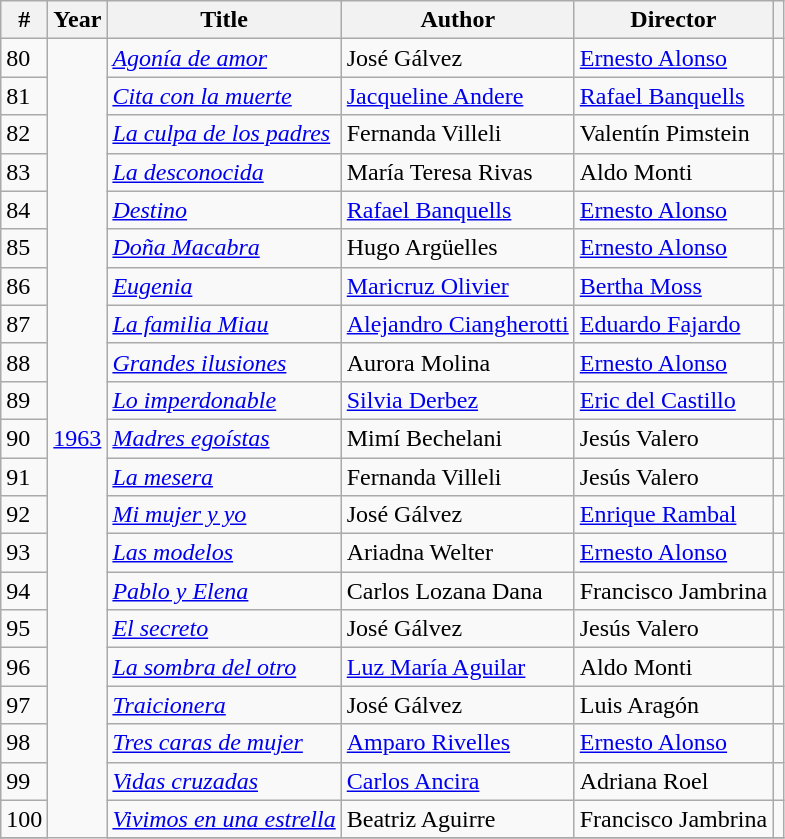<table class="wikitable sortable">
<tr>
<th>#</th>
<th>Year</th>
<th>Title</th>
<th>Author</th>
<th>Director</th>
<th></th>
</tr>
<tr>
<td>80</td>
<td rowspan="22"><a href='#'>1963</a></td>
<td><em><a href='#'>Agonía de amor</a></em></td>
<td>José Gálvez</td>
<td><a href='#'>Ernesto Alonso</a></td>
<td></td>
</tr>
<tr>
<td>81</td>
<td><em><a href='#'>Cita con la muerte</a></em></td>
<td><a href='#'>Jacqueline Andere</a></td>
<td><a href='#'>Rafael Banquells</a></td>
<td></td>
</tr>
<tr>
<td>82</td>
<td><em><a href='#'>La culpa de los padres</a></em></td>
<td>Fernanda Villeli</td>
<td>Valentín Pimstein</td>
<td></td>
</tr>
<tr>
<td>83</td>
<td><em><a href='#'>La desconocida</a></em></td>
<td>María Teresa Rivas</td>
<td>Aldo Monti</td>
<td></td>
</tr>
<tr>
<td>84</td>
<td><em><a href='#'>Destino</a></em></td>
<td><a href='#'>Rafael Banquells</a></td>
<td><a href='#'>Ernesto Alonso</a></td>
<td></td>
</tr>
<tr>
<td>85</td>
<td><em><a href='#'>Doña Macabra</a></em></td>
<td>Hugo Argüelles</td>
<td><a href='#'>Ernesto Alonso</a></td>
<td></td>
</tr>
<tr>
<td>86</td>
<td><em><a href='#'>Eugenia</a></em></td>
<td><a href='#'>Maricruz Olivier</a></td>
<td><a href='#'>Bertha Moss</a></td>
<td></td>
</tr>
<tr>
<td>87</td>
<td><em><a href='#'>La familia Miau</a></em></td>
<td><a href='#'>Alejandro Ciangherotti</a></td>
<td><a href='#'>Eduardo Fajardo</a></td>
<td></td>
</tr>
<tr>
<td>88</td>
<td><em><a href='#'>Grandes ilusiones</a></em></td>
<td>Aurora Molina</td>
<td><a href='#'>Ernesto Alonso</a></td>
<td></td>
</tr>
<tr>
<td>89</td>
<td><em><a href='#'>Lo imperdonable</a></em></td>
<td><a href='#'>Silvia Derbez</a></td>
<td><a href='#'>Eric del Castillo</a></td>
<td></td>
</tr>
<tr>
<td>90</td>
<td><em><a href='#'>Madres egoístas</a></em></td>
<td>Mimí Bechelani</td>
<td>Jesús Valero</td>
<td></td>
</tr>
<tr>
<td>91</td>
<td><em><a href='#'>La mesera</a></em></td>
<td>Fernanda Villeli</td>
<td>Jesús Valero</td>
<td></td>
</tr>
<tr>
<td>92</td>
<td><em><a href='#'>Mi mujer y yo</a></em></td>
<td>José Gálvez</td>
<td><a href='#'>Enrique Rambal</a></td>
<td></td>
</tr>
<tr>
<td>93</td>
<td><em><a href='#'>Las modelos</a></em></td>
<td>Ariadna Welter</td>
<td><a href='#'>Ernesto Alonso</a></td>
<td></td>
</tr>
<tr>
<td>94</td>
<td><em><a href='#'>Pablo y Elena</a></em></td>
<td>Carlos Lozana Dana</td>
<td>Francisco Jambrina</td>
<td></td>
</tr>
<tr>
<td>95</td>
<td><em><a href='#'>El secreto</a></em></td>
<td>José Gálvez</td>
<td>Jesús Valero</td>
<td></td>
</tr>
<tr>
<td>96</td>
<td><em><a href='#'>La sombra del otro</a></em></td>
<td><a href='#'>Luz María Aguilar</a></td>
<td>Aldo Monti</td>
<td></td>
</tr>
<tr>
<td>97</td>
<td><em><a href='#'>Traicionera</a></em></td>
<td>José Gálvez</td>
<td>Luis Aragón</td>
<td></td>
</tr>
<tr>
<td>98</td>
<td><em><a href='#'>Tres caras de mujer</a></em></td>
<td><a href='#'>Amparo Rivelles</a></td>
<td><a href='#'>Ernesto Alonso</a></td>
<td></td>
</tr>
<tr>
<td>99</td>
<td><em><a href='#'>Vidas cruzadas</a></em></td>
<td><a href='#'>Carlos Ancira</a></td>
<td>Adriana Roel</td>
<td></td>
</tr>
<tr>
<td>100</td>
<td><em><a href='#'>Vivimos en una estrella</a></em></td>
<td>Beatriz Aguirre</td>
<td>Francisco Jambrina</td>
<td></td>
</tr>
<tr>
</tr>
</table>
